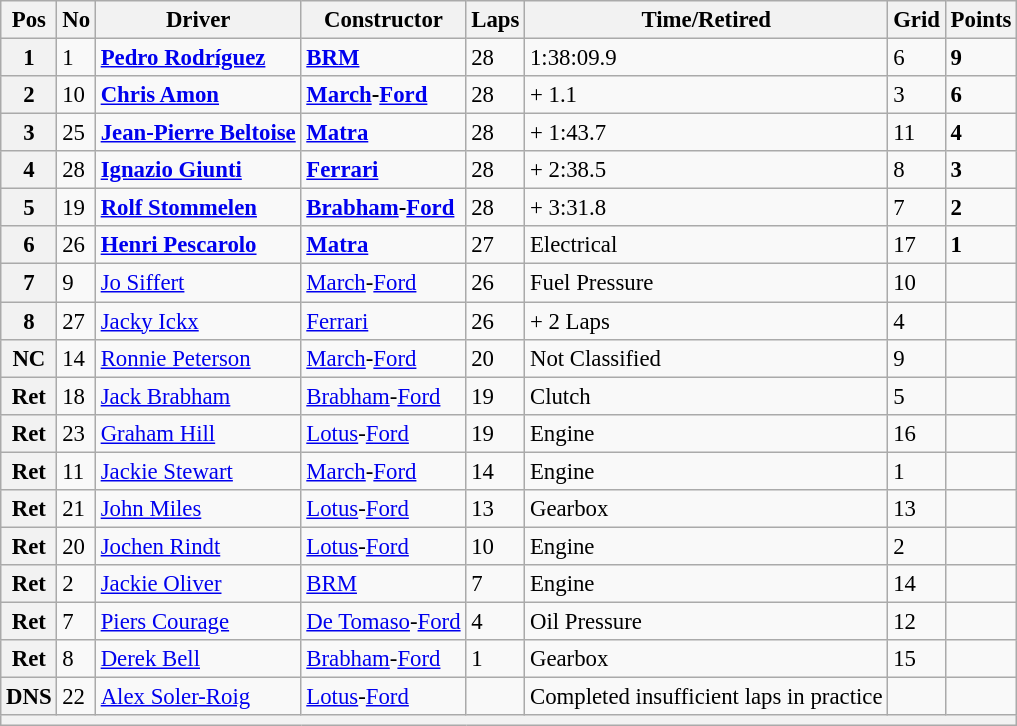<table class="wikitable" style="font-size: 95%;">
<tr>
<th>Pos</th>
<th>No</th>
<th>Driver</th>
<th>Constructor</th>
<th>Laps</th>
<th>Time/Retired</th>
<th>Grid</th>
<th>Points</th>
</tr>
<tr>
<th>1</th>
<td>1</td>
<td> <strong><a href='#'>Pedro Rodríguez</a></strong></td>
<td><strong><a href='#'>BRM</a></strong></td>
<td>28</td>
<td>1:38:09.9</td>
<td>6</td>
<td><strong>9</strong></td>
</tr>
<tr>
<th>2</th>
<td>10</td>
<td> <strong><a href='#'>Chris Amon</a></strong></td>
<td><strong><a href='#'>March</a>-<a href='#'>Ford</a></strong></td>
<td>28</td>
<td>+ 1.1</td>
<td>3</td>
<td><strong>6</strong></td>
</tr>
<tr>
<th>3</th>
<td>25</td>
<td> <strong><a href='#'>Jean-Pierre Beltoise</a></strong></td>
<td><strong><a href='#'>Matra</a></strong></td>
<td>28</td>
<td>+ 1:43.7</td>
<td>11</td>
<td><strong>4</strong></td>
</tr>
<tr>
<th>4</th>
<td>28</td>
<td> <strong><a href='#'>Ignazio Giunti</a></strong></td>
<td><strong><a href='#'>Ferrari</a></strong></td>
<td>28</td>
<td>+ 2:38.5</td>
<td>8</td>
<td><strong>3</strong></td>
</tr>
<tr>
<th>5</th>
<td>19</td>
<td> <strong><a href='#'>Rolf Stommelen</a></strong></td>
<td><strong><a href='#'>Brabham</a>-<a href='#'>Ford</a></strong></td>
<td>28</td>
<td>+ 3:31.8</td>
<td>7</td>
<td><strong>2</strong></td>
</tr>
<tr>
<th>6</th>
<td>26</td>
<td> <strong><a href='#'>Henri Pescarolo</a></strong></td>
<td><strong><a href='#'>Matra</a></strong></td>
<td>27</td>
<td>Electrical</td>
<td>17</td>
<td><strong>1</strong></td>
</tr>
<tr>
<th>7</th>
<td>9</td>
<td> <a href='#'>Jo Siffert</a></td>
<td><a href='#'>March</a>-<a href='#'>Ford</a></td>
<td>26</td>
<td>Fuel Pressure</td>
<td>10</td>
<td> </td>
</tr>
<tr>
<th>8</th>
<td>27</td>
<td> <a href='#'>Jacky Ickx</a></td>
<td><a href='#'>Ferrari</a></td>
<td>26</td>
<td>+ 2 Laps</td>
<td>4</td>
<td> </td>
</tr>
<tr>
<th>NC</th>
<td>14</td>
<td> <a href='#'>Ronnie Peterson</a></td>
<td><a href='#'>March</a>-<a href='#'>Ford</a></td>
<td>20</td>
<td>Not Classified</td>
<td>9</td>
<td> </td>
</tr>
<tr>
<th>Ret</th>
<td>18</td>
<td> <a href='#'>Jack Brabham</a></td>
<td><a href='#'>Brabham</a>-<a href='#'>Ford</a></td>
<td>19</td>
<td>Clutch</td>
<td>5</td>
<td> </td>
</tr>
<tr>
<th>Ret</th>
<td>23</td>
<td> <a href='#'>Graham Hill</a></td>
<td><a href='#'>Lotus</a>-<a href='#'>Ford</a></td>
<td>19</td>
<td>Engine</td>
<td>16</td>
<td> </td>
</tr>
<tr>
<th>Ret</th>
<td>11</td>
<td> <a href='#'>Jackie Stewart</a></td>
<td><a href='#'>March</a>-<a href='#'>Ford</a></td>
<td>14</td>
<td>Engine</td>
<td>1</td>
<td> </td>
</tr>
<tr>
<th>Ret</th>
<td>21</td>
<td> <a href='#'>John Miles</a></td>
<td><a href='#'>Lotus</a>-<a href='#'>Ford</a></td>
<td>13</td>
<td>Gearbox</td>
<td>13</td>
<td> </td>
</tr>
<tr>
<th>Ret</th>
<td>20</td>
<td> <a href='#'>Jochen Rindt</a></td>
<td><a href='#'>Lotus</a>-<a href='#'>Ford</a></td>
<td>10</td>
<td>Engine</td>
<td>2</td>
<td> </td>
</tr>
<tr>
<th>Ret</th>
<td>2</td>
<td> <a href='#'>Jackie Oliver</a></td>
<td><a href='#'>BRM</a></td>
<td>7</td>
<td>Engine</td>
<td>14</td>
<td> </td>
</tr>
<tr>
<th>Ret</th>
<td>7</td>
<td> <a href='#'>Piers Courage</a></td>
<td><a href='#'>De Tomaso</a>-<a href='#'>Ford</a></td>
<td>4</td>
<td>Oil Pressure</td>
<td>12</td>
<td> </td>
</tr>
<tr>
<th>Ret</th>
<td>8</td>
<td> <a href='#'>Derek Bell</a></td>
<td><a href='#'>Brabham</a>-<a href='#'>Ford</a></td>
<td>1</td>
<td>Gearbox</td>
<td>15</td>
<td> </td>
</tr>
<tr>
<th>DNS</th>
<td>22</td>
<td> <a href='#'>Alex Soler-Roig</a></td>
<td><a href='#'>Lotus</a>-<a href='#'>Ford</a></td>
<td></td>
<td>Completed insufficient laps in practice</td>
<td></td>
<td></td>
</tr>
<tr>
<th colspan="8"></th>
</tr>
</table>
